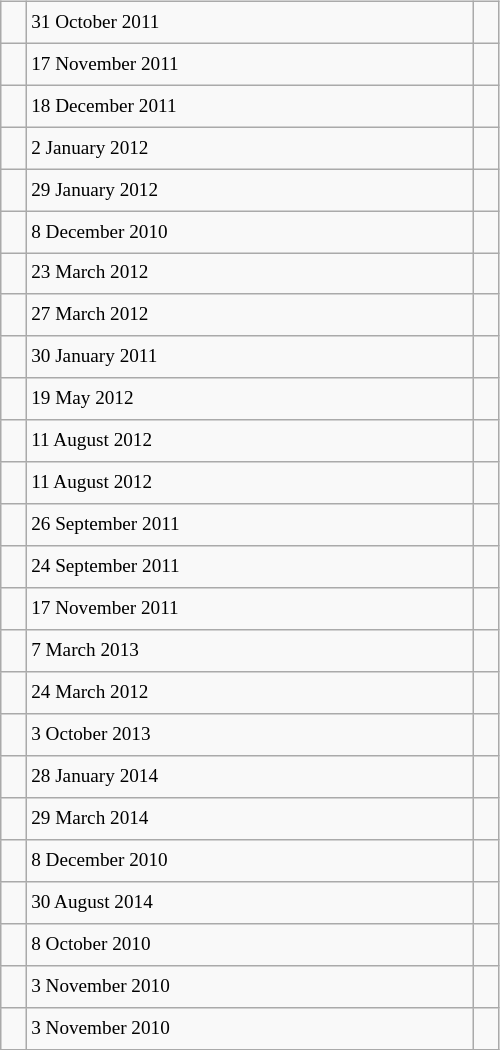<table class="wikitable" style="font-size: 80%; float: left; width: 26em; margin-right: 1em; height: 700px">
<tr>
<td></td>
<td>31 October 2011</td>
<td></td>
</tr>
<tr>
<td></td>
<td>17 November 2011</td>
<td></td>
</tr>
<tr>
<td></td>
<td>18 December 2011</td>
<td></td>
</tr>
<tr>
<td></td>
<td>2 January 2012</td>
<td></td>
</tr>
<tr>
<td></td>
<td>29 January 2012</td>
<td></td>
</tr>
<tr>
<td></td>
<td>8 December 2010</td>
<td></td>
</tr>
<tr>
<td></td>
<td>23 March 2012</td>
<td></td>
</tr>
<tr>
<td></td>
<td>27 March 2012</td>
<td></td>
</tr>
<tr>
<td></td>
<td>30 January 2011</td>
<td></td>
</tr>
<tr>
<td></td>
<td>19 May 2012</td>
<td></td>
</tr>
<tr>
<td></td>
<td>11 August 2012</td>
<td></td>
</tr>
<tr>
<td></td>
<td>11 August 2012</td>
<td></td>
</tr>
<tr>
<td></td>
<td>26 September 2011</td>
<td></td>
</tr>
<tr>
<td></td>
<td>24 September 2011</td>
<td></td>
</tr>
<tr>
<td></td>
<td>17 November 2011</td>
<td></td>
</tr>
<tr>
<td></td>
<td>7 March 2013</td>
<td></td>
</tr>
<tr>
<td></td>
<td>24 March 2012</td>
<td></td>
</tr>
<tr>
<td></td>
<td>3 October 2013</td>
<td></td>
</tr>
<tr>
<td></td>
<td>28 January 2014</td>
<td></td>
</tr>
<tr>
<td></td>
<td>29 March 2014</td>
<td></td>
</tr>
<tr>
<td></td>
<td>8 December 2010</td>
<td></td>
</tr>
<tr>
<td></td>
<td>30 August 2014</td>
<td></td>
</tr>
<tr>
<td></td>
<td>8 October 2010</td>
<td></td>
</tr>
<tr>
<td></td>
<td>3 November 2010</td>
<td></td>
</tr>
<tr>
<td></td>
<td>3 November 2010</td>
<td></td>
</tr>
</table>
